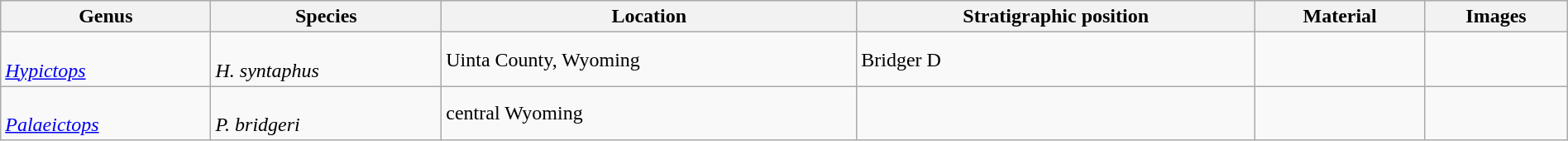<table class="wikitable sortable"  style="margin:auto; width:100%;">
<tr>
<th>Genus</th>
<th>Species</th>
<th>Location</th>
<th>Stratigraphic position</th>
<th>Material</th>
<th>Images</th>
</tr>
<tr>
<td rowspan=1><br><em><a href='#'>Hypictops</a></em></td>
<td><br><em>H. syntaphus</em></td>
<td>Uinta County, Wyoming</td>
<td>Bridger D</td>
<td></td>
<td></td>
</tr>
<tr>
<td rowspan=1><br><em><a href='#'>Palaeictops</a></em></td>
<td><br><em>P. bridgeri</em></td>
<td>central Wyoming</td>
<td></td>
<td></td>
<td></td>
</tr>
</table>
